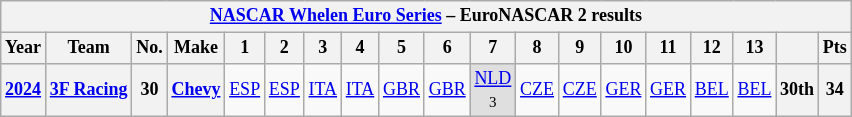<table class="wikitable" style="text-align:center; font-size:75%">
<tr>
<th colspan="22"><a href='#'>NASCAR Whelen Euro Series</a> – EuroNASCAR 2 results</th>
</tr>
<tr>
<th>Year</th>
<th>Team</th>
<th>No.</th>
<th>Make</th>
<th>1</th>
<th>2</th>
<th>3</th>
<th>4</th>
<th>5</th>
<th>6</th>
<th>7</th>
<th>8</th>
<th>9</th>
<th>10</th>
<th>11</th>
<th>12</th>
<th>13</th>
<th></th>
<th>Pts</th>
</tr>
<tr>
<th><a href='#'>2024</a></th>
<th><a href='#'>3F Racing</a></th>
<th>30</th>
<th><a href='#'>Chevy</a></th>
<td><a href='#'>ESP</a></td>
<td><a href='#'>ESP</a></td>
<td><a href='#'>ITA</a></td>
<td><a href='#'>ITA</a></td>
<td><a href='#'>GBR</a></td>
<td><a href='#'>GBR</a></td>
<td style="background:#DFDFDF;"><a href='#'>NLD</a> <br><small>3</small></td>
<td><a href='#'>CZE</a></td>
<td><a href='#'>CZE</a></td>
<td><a href='#'>GER</a></td>
<td><a href='#'>GER</a></td>
<td><a href='#'>BEL</a></td>
<td><a href='#'>BEL</a></td>
<th>30th</th>
<th>34</th>
</tr>
</table>
